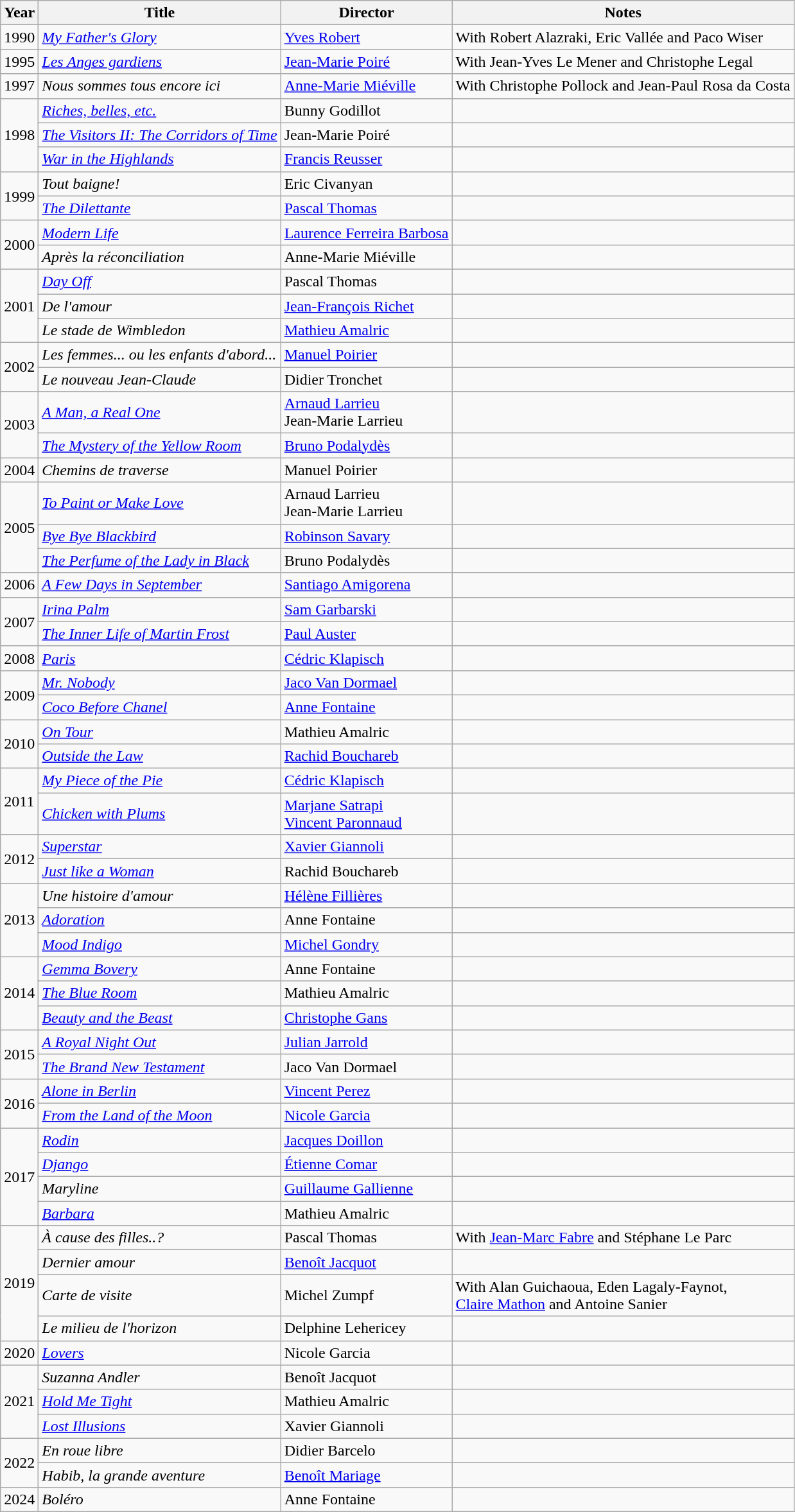<table class="wikitable">
<tr>
<th>Year</th>
<th>Title</th>
<th>Director</th>
<th>Notes</th>
</tr>
<tr>
<td>1990</td>
<td><em><a href='#'>My Father's Glory</a></em></td>
<td><a href='#'>Yves Robert</a></td>
<td>With Robert Alazraki, Eric Vallée and Paco Wiser</td>
</tr>
<tr>
<td>1995</td>
<td><em><a href='#'>Les Anges gardiens</a></em></td>
<td><a href='#'>Jean-Marie Poiré</a></td>
<td>With Jean-Yves Le Mener and Christophe Legal</td>
</tr>
<tr>
<td>1997</td>
<td><em>Nous sommes tous encore ici</em></td>
<td><a href='#'>Anne-Marie Miéville</a></td>
<td>With Christophe Pollock and Jean-Paul Rosa da Costa</td>
</tr>
<tr>
<td rowspan="3">1998</td>
<td><em><a href='#'>Riches, belles, etc.</a></em></td>
<td>Bunny Godillot</td>
<td></td>
</tr>
<tr>
<td><em><a href='#'>The Visitors II: The Corridors of Time</a></em></td>
<td>Jean-Marie Poiré</td>
<td></td>
</tr>
<tr>
<td><em><a href='#'>War in the Highlands</a></em></td>
<td><a href='#'>Francis Reusser</a></td>
<td></td>
</tr>
<tr>
<td rowspan=2>1999</td>
<td><em>Tout baigne!</em></td>
<td>Eric Civanyan</td>
<td></td>
</tr>
<tr>
<td><em><a href='#'>The Dilettante</a></em></td>
<td><a href='#'>Pascal Thomas</a></td>
<td></td>
</tr>
<tr>
<td rowspan=2>2000</td>
<td><em><a href='#'>Modern Life</a></em></td>
<td><a href='#'>Laurence Ferreira Barbosa</a></td>
<td></td>
</tr>
<tr>
<td><em>Après la réconciliation</em></td>
<td>Anne-Marie Miéville</td>
<td></td>
</tr>
<tr>
<td rowspan=3>2001</td>
<td><em><a href='#'>Day Off</a></em></td>
<td>Pascal Thomas</td>
<td></td>
</tr>
<tr>
<td><em>De l'amour</em></td>
<td><a href='#'>Jean-François Richet</a></td>
<td></td>
</tr>
<tr>
<td><em>Le stade de Wimbledon</em></td>
<td><a href='#'>Mathieu Amalric</a></td>
<td></td>
</tr>
<tr>
<td rowspan=2>2002</td>
<td><em>Les femmes... ou les enfants d'abord...</em></td>
<td><a href='#'>Manuel Poirier</a></td>
<td></td>
</tr>
<tr>
<td><em>Le nouveau Jean-Claude</em></td>
<td>Didier Tronchet</td>
<td></td>
</tr>
<tr>
<td rowspan="2">2003</td>
<td><em><a href='#'>A Man, a Real One</a></em></td>
<td><a href='#'>Arnaud Larrieu</a><br>Jean-Marie Larrieu</td>
<td></td>
</tr>
<tr>
<td><em><a href='#'>The Mystery of the Yellow Room</a></em></td>
<td><a href='#'>Bruno Podalydès</a></td>
<td></td>
</tr>
<tr>
<td>2004</td>
<td><em>Chemins de traverse</em></td>
<td>Manuel Poirier</td>
<td></td>
</tr>
<tr>
<td rowspan="3">2005</td>
<td><em><a href='#'>To Paint or Make Love</a></em></td>
<td>Arnaud Larrieu<br>Jean-Marie Larrieu</td>
<td></td>
</tr>
<tr>
<td><em><a href='#'>Bye Bye Blackbird</a></em></td>
<td><a href='#'>Robinson Savary</a></td>
<td></td>
</tr>
<tr>
<td><em><a href='#'>The Perfume of the Lady in Black</a></em></td>
<td>Bruno Podalydès</td>
<td></td>
</tr>
<tr>
<td>2006</td>
<td><em><a href='#'>A Few Days in September</a></em></td>
<td><a href='#'>Santiago Amigorena</a></td>
<td></td>
</tr>
<tr>
<td rowspan="2">2007</td>
<td><em><a href='#'>Irina Palm</a></em></td>
<td><a href='#'>Sam Garbarski</a></td>
<td></td>
</tr>
<tr>
<td><em><a href='#'>The Inner Life of Martin Frost</a></em></td>
<td><a href='#'>Paul Auster</a></td>
<td></td>
</tr>
<tr>
<td>2008</td>
<td><em><a href='#'>Paris</a></em></td>
<td><a href='#'>Cédric Klapisch</a></td>
<td></td>
</tr>
<tr>
<td rowspan="2">2009</td>
<td><em><a href='#'>Mr. Nobody</a></em></td>
<td><a href='#'>Jaco Van Dormael</a></td>
<td></td>
</tr>
<tr>
<td><em><a href='#'>Coco Before Chanel</a></em></td>
<td><a href='#'>Anne Fontaine</a></td>
<td></td>
</tr>
<tr>
<td rowspan="2">2010</td>
<td><em><a href='#'>On Tour</a></em></td>
<td>Mathieu Amalric</td>
<td></td>
</tr>
<tr>
<td><em><a href='#'>Outside the Law</a></em></td>
<td><a href='#'>Rachid Bouchareb</a></td>
<td></td>
</tr>
<tr>
<td rowspan="2">2011</td>
<td><em><a href='#'>My Piece of the Pie</a></em></td>
<td><a href='#'>Cédric Klapisch</a></td>
<td></td>
</tr>
<tr>
<td><em><a href='#'>Chicken with Plums</a></em></td>
<td><a href='#'>Marjane Satrapi</a><br><a href='#'>Vincent Paronnaud</a></td>
<td></td>
</tr>
<tr>
<td rowspan="2">2012</td>
<td><em><a href='#'>Superstar</a></em></td>
<td><a href='#'>Xavier Giannoli</a></td>
<td></td>
</tr>
<tr>
<td><em><a href='#'>Just like a Woman</a></em></td>
<td>Rachid Bouchareb</td>
<td></td>
</tr>
<tr>
<td rowspan="3">2013</td>
<td><em>Une histoire d'amour</em></td>
<td><a href='#'>Hélène Fillières</a></td>
<td></td>
</tr>
<tr>
<td><em><a href='#'>Adoration</a></em></td>
<td>Anne Fontaine</td>
<td></td>
</tr>
<tr>
<td><em><a href='#'>Mood Indigo</a></em></td>
<td><a href='#'>Michel Gondry</a></td>
<td></td>
</tr>
<tr>
<td rowspan="3">2014</td>
<td><em><a href='#'>Gemma Bovery</a></em></td>
<td>Anne Fontaine</td>
<td></td>
</tr>
<tr>
<td><em><a href='#'>The Blue Room</a></em></td>
<td>Mathieu Amalric</td>
<td></td>
</tr>
<tr>
<td><em><a href='#'>Beauty and the Beast</a></em></td>
<td><a href='#'>Christophe Gans</a></td>
<td></td>
</tr>
<tr>
<td rowspan="2">2015</td>
<td><em><a href='#'>A Royal Night Out</a></em></td>
<td><a href='#'>Julian Jarrold</a></td>
<td></td>
</tr>
<tr>
<td><em><a href='#'>The Brand New Testament</a></em></td>
<td>Jaco Van Dormael</td>
<td></td>
</tr>
<tr>
<td rowspan="2">2016</td>
<td><em><a href='#'>Alone in Berlin</a></em></td>
<td><a href='#'>Vincent Perez</a></td>
<td></td>
</tr>
<tr>
<td><em><a href='#'>From the Land of the Moon</a></em></td>
<td><a href='#'>Nicole Garcia</a></td>
<td></td>
</tr>
<tr>
<td rowspan="4">2017</td>
<td><em><a href='#'>Rodin</a></em></td>
<td><a href='#'>Jacques Doillon</a></td>
<td></td>
</tr>
<tr>
<td><em><a href='#'>Django</a></em></td>
<td><a href='#'>Étienne Comar</a></td>
<td></td>
</tr>
<tr>
<td><em>Maryline</em></td>
<td><a href='#'>Guillaume Gallienne</a></td>
<td></td>
</tr>
<tr>
<td><em><a href='#'>Barbara</a></em></td>
<td>Mathieu Amalric</td>
<td></td>
</tr>
<tr>
<td rowspan=4>2019</td>
<td><em>À cause des filles..?</em></td>
<td>Pascal Thomas</td>
<td>With <a href='#'>Jean-Marc Fabre</a> and Stéphane Le Parc</td>
</tr>
<tr>
<td><em>Dernier amour</em></td>
<td><a href='#'>Benoît Jacquot</a></td>
<td></td>
</tr>
<tr>
<td><em>Carte de visite</em></td>
<td>Michel Zumpf</td>
<td>With Alan Guichaoua, Eden Lagaly-Faynot,<br><a href='#'>Claire Mathon</a> and Antoine Sanier</td>
</tr>
<tr>
<td><em>Le milieu de l'horizon</em></td>
<td>Delphine Lehericey</td>
<td></td>
</tr>
<tr>
<td>2020</td>
<td><em><a href='#'>Lovers</a></em></td>
<td>Nicole Garcia</td>
<td></td>
</tr>
<tr>
<td rowspan="3">2021</td>
<td><em>Suzanna Andler</em></td>
<td>Benoît Jacquot</td>
<td></td>
</tr>
<tr>
<td><em><a href='#'>Hold Me Tight</a></em></td>
<td>Mathieu Amalric</td>
<td></td>
</tr>
<tr>
<td><em><a href='#'>Lost Illusions</a></em></td>
<td>Xavier Giannoli</td>
<td></td>
</tr>
<tr>
<td rowspan=2>2022</td>
<td><em>En roue libre</em></td>
<td>Didier Barcelo</td>
<td></td>
</tr>
<tr>
<td><em>Habib, la grande aventure</em></td>
<td><a href='#'>Benoît Mariage</a></td>
<td></td>
</tr>
<tr>
<td>2024</td>
<td><em>Boléro</em></td>
<td>Anne Fontaine</td>
<td></td>
</tr>
</table>
